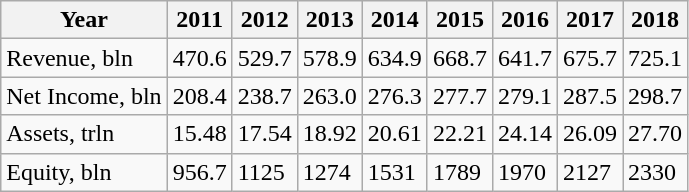<table class="wikitable">
<tr>
<th>Year</th>
<th>2011</th>
<th>2012</th>
<th>2013</th>
<th>2014</th>
<th>2015</th>
<th>2016</th>
<th>2017</th>
<th>2018</th>
</tr>
<tr>
<td>Revenue, bln</td>
<td>470.6</td>
<td>529.7</td>
<td>578.9</td>
<td>634.9</td>
<td>668.7</td>
<td>641.7</td>
<td>675.7</td>
<td>725.1</td>
</tr>
<tr>
<td>Net Income, bln</td>
<td>208.4</td>
<td>238.7</td>
<td>263.0</td>
<td>276.3</td>
<td>277.7</td>
<td>279.1</td>
<td>287.5</td>
<td>298.7</td>
</tr>
<tr>
<td>Assets, trln</td>
<td>15.48</td>
<td>17.54</td>
<td>18.92</td>
<td>20.61</td>
<td>22.21</td>
<td>24.14</td>
<td>26.09</td>
<td>27.70</td>
</tr>
<tr>
<td>Equity, bln</td>
<td>956.7</td>
<td>1125</td>
<td>1274</td>
<td>1531</td>
<td>1789</td>
<td>1970</td>
<td>2127</td>
<td>2330</td>
</tr>
</table>
